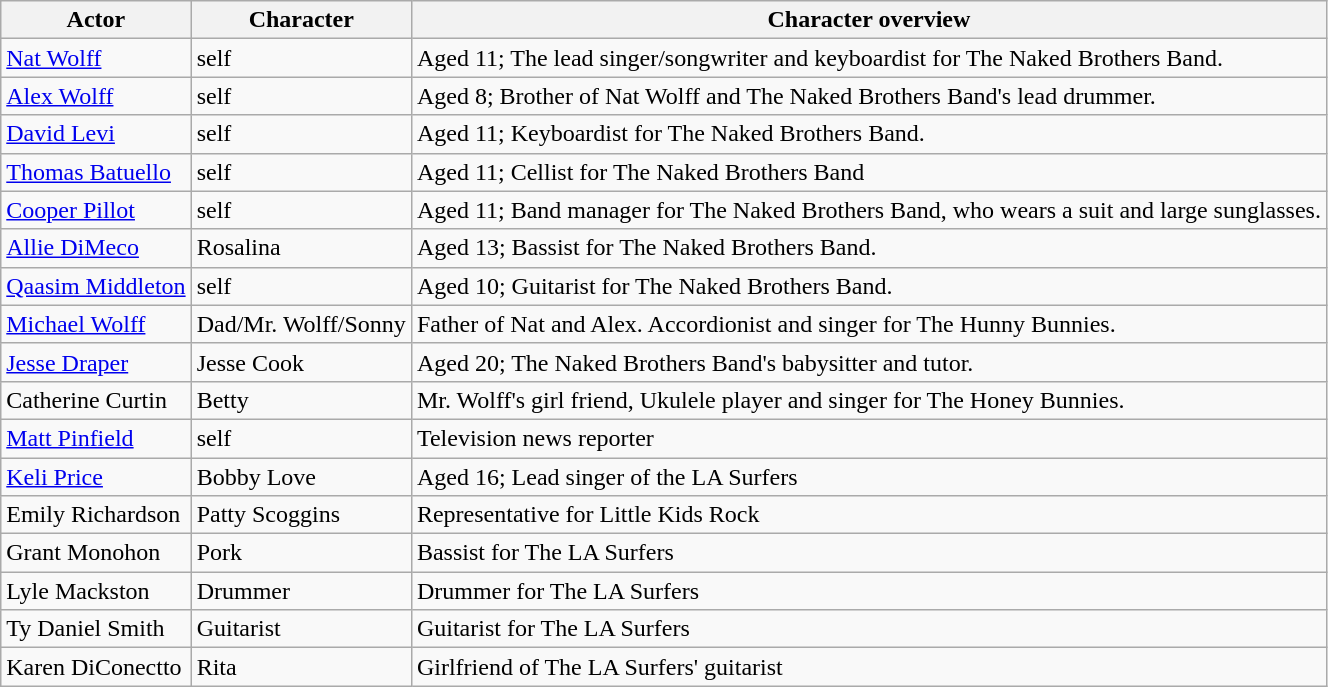<table class="wikitable">
<tr>
<th>Actor</th>
<th>Character</th>
<th>Character overview</th>
</tr>
<tr>
<td><a href='#'>Nat Wolff</a></td>
<td>self</td>
<td>Aged 11; The lead singer/songwriter and keyboardist for The Naked Brothers Band.</td>
</tr>
<tr>
<td><a href='#'>Alex Wolff</a></td>
<td>self</td>
<td>Aged 8; Brother of Nat Wolff and The Naked Brothers Band's lead drummer.</td>
</tr>
<tr>
<td><a href='#'>David Levi</a></td>
<td>self</td>
<td>Aged 11; Keyboardist for The Naked Brothers Band.</td>
</tr>
<tr>
<td><a href='#'>Thomas Batuello</a></td>
<td>self</td>
<td>Aged 11; Cellist for The Naked Brothers Band</td>
</tr>
<tr>
<td><a href='#'>Cooper Pillot</a></td>
<td>self</td>
<td>Aged 11; Band manager for The Naked Brothers Band, who wears a suit and large sunglasses.</td>
</tr>
<tr>
<td><a href='#'>Allie DiMeco</a></td>
<td>Rosalina</td>
<td>Aged 13; Bassist for The Naked Brothers Band.</td>
</tr>
<tr>
<td><a href='#'>Qaasim Middleton</a></td>
<td>self</td>
<td>Aged 10; Guitarist for The Naked Brothers Band.</td>
</tr>
<tr>
<td><a href='#'>Michael Wolff</a></td>
<td>Dad/Mr. Wolff/Sonny</td>
<td>Father of Nat and Alex. Accordionist and singer for The Hunny Bunnies.</td>
</tr>
<tr>
<td><a href='#'>Jesse Draper</a></td>
<td>Jesse Cook</td>
<td>Aged 20; The Naked Brothers Band's babysitter and tutor.</td>
</tr>
<tr>
<td>Catherine Curtin</td>
<td>Betty</td>
<td>Mr. Wolff's girl friend, Ukulele player and singer for The Honey Bunnies.</td>
</tr>
<tr>
<td><a href='#'>Matt Pinfield</a></td>
<td>self</td>
<td>Television news reporter</td>
</tr>
<tr>
<td><a href='#'>Keli Price</a></td>
<td>Bobby Love</td>
<td>Aged 16; Lead singer of the LA Surfers</td>
</tr>
<tr>
<td>Emily Richardson</td>
<td>Patty Scoggins</td>
<td>Representative for Little Kids Rock</td>
</tr>
<tr>
<td>Grant Monohon</td>
<td>Pork</td>
<td>Bassist for The LA Surfers</td>
</tr>
<tr>
<td>Lyle Mackston</td>
<td>Drummer</td>
<td>Drummer for The LA Surfers</td>
</tr>
<tr>
<td>Ty Daniel Smith</td>
<td>Guitarist</td>
<td>Guitarist for The LA Surfers</td>
</tr>
<tr>
<td>Karen DiConectto</td>
<td>Rita</td>
<td>Girlfriend of The LA Surfers' guitarist</td>
</tr>
</table>
